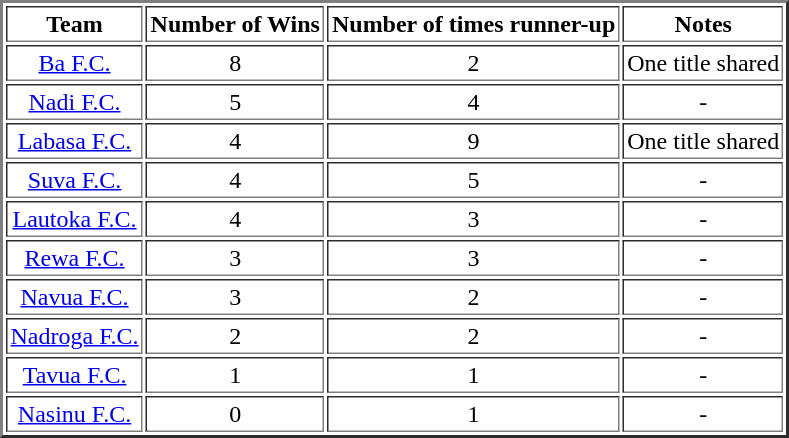<table border ="2" cellpadding ="2">
<tr ---- align="center">
<th>Team</th>
<th>Number of Wins</th>
<th>Number of times runner-up</th>
<th>Notes</th>
</tr>
<tr ---- align="center">
<td><a href='#'>Ba F.C.</a></td>
<td>8</td>
<td>2</td>
<td>One title shared</td>
</tr>
<tr ---- align="center">
<td><a href='#'>Nadi F.C.</a></td>
<td>5</td>
<td>4</td>
<td>-</td>
</tr>
<tr ---- align="center">
<td><a href='#'>Labasa F.C.</a></td>
<td>4</td>
<td>9</td>
<td>One title shared</td>
</tr>
<tr ---- align="center">
<td><a href='#'>Suva F.C.</a></td>
<td>4</td>
<td>5</td>
<td>-</td>
</tr>
<tr ---- align="center">
<td><a href='#'>Lautoka F.C.</a></td>
<td>4</td>
<td>3</td>
<td>-</td>
</tr>
<tr ---- align="center">
<td><a href='#'>Rewa F.C.</a></td>
<td>3</td>
<td>3</td>
<td>-</td>
</tr>
<tr ---- align="center">
<td><a href='#'>Navua F.C.</a></td>
<td>3</td>
<td>2</td>
<td>-</td>
</tr>
<tr ---- align="center">
<td><a href='#'>Nadroga F.C.</a></td>
<td>2</td>
<td>2</td>
<td>-</td>
</tr>
<tr ---- align="center">
<td><a href='#'>Tavua F.C.</a></td>
<td>1</td>
<td>1</td>
<td>-</td>
</tr>
<tr ---- align="center">
<td><a href='#'>Nasinu F.C.</a></td>
<td>0</td>
<td>1</td>
<td>-</td>
</tr>
</table>
